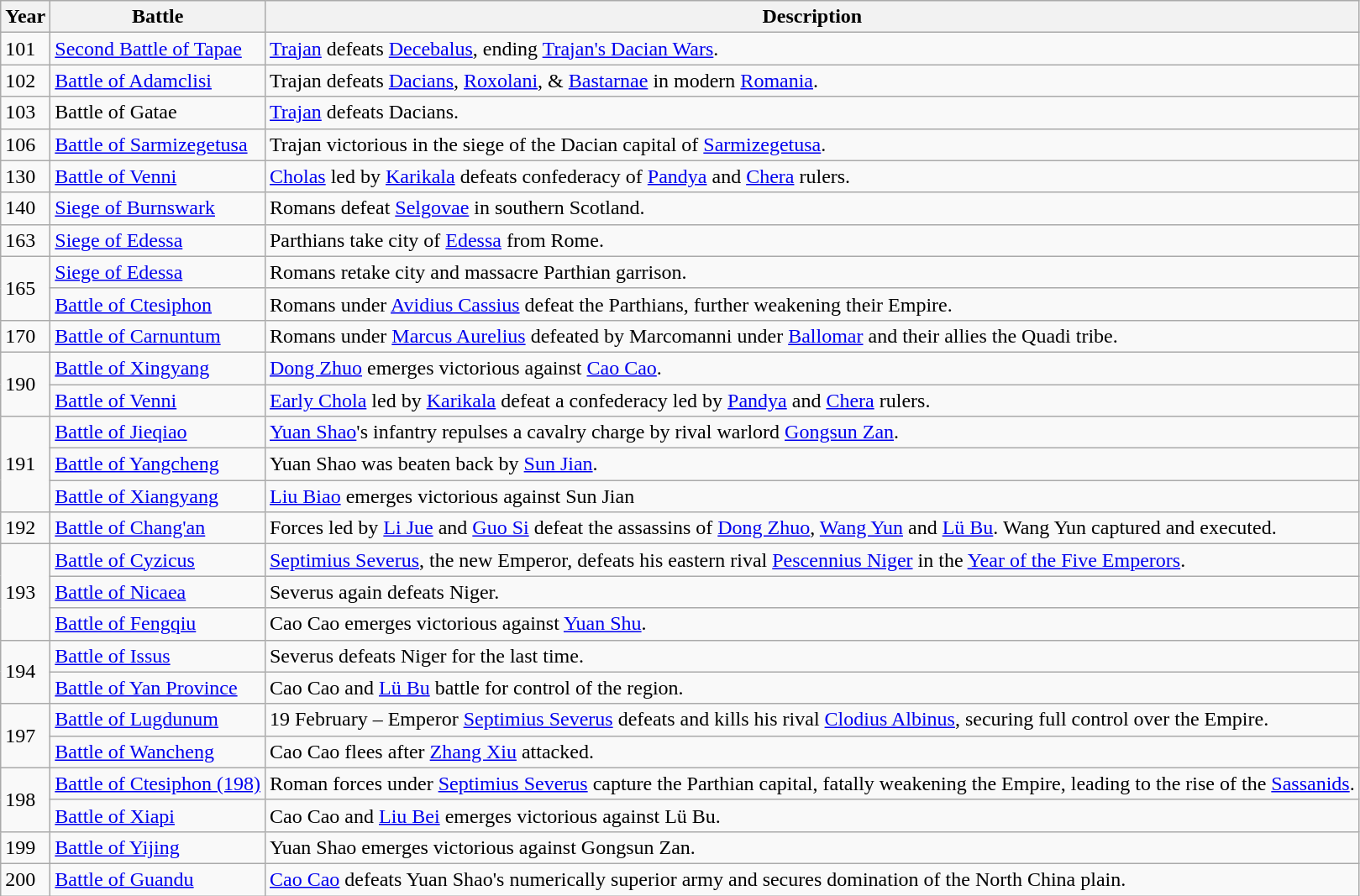<table class="wikitable sortable">
<tr>
<th class="unsortable">Year</th>
<th class="unsortable">Battle</th>
<th class="unsortable">Description</th>
</tr>
<tr>
<td>101</td>
<td><a href='#'>Second Battle of Tapae</a></td>
<td><a href='#'>Trajan</a> defeats <a href='#'>Decebalus</a>, ending <a href='#'>Trajan's Dacian Wars</a>.</td>
</tr>
<tr>
<td>102</td>
<td><a href='#'>Battle of Adamclisi</a></td>
<td>Trajan defeats <a href='#'>Dacians</a>, <a href='#'>Roxolani</a>, & <a href='#'>Bastarnae</a> in modern <a href='#'>Romania</a>.</td>
</tr>
<tr>
<td>103</td>
<td>Battle of Gatae</td>
<td><a href='#'>Trajan</a> defeats Dacians.</td>
</tr>
<tr>
<td>106</td>
<td><a href='#'>Battle of Sarmizegetusa</a></td>
<td>Trajan victorious in the siege of the Dacian capital of <a href='#'>Sarmizegetusa</a>.</td>
</tr>
<tr>
<td>130</td>
<td><a href='#'>Battle of Venni</a></td>
<td><a href='#'>Cholas</a> led by <a href='#'>Karikala</a> defeats confederacy of <a href='#'>Pandya</a> and <a href='#'>Chera</a> rulers.</td>
</tr>
<tr>
<td>140</td>
<td><a href='#'>Siege of Burnswark</a></td>
<td>Romans defeat <a href='#'>Selgovae</a> in southern Scotland.</td>
</tr>
<tr>
<td>163</td>
<td><a href='#'>Siege of Edessa</a></td>
<td>Parthians take city of <a href='#'>Edessa</a> from Rome.</td>
</tr>
<tr>
<td rowspan="2">165</td>
<td><a href='#'>Siege of Edessa</a></td>
<td>Romans retake city and massacre Parthian garrison.</td>
</tr>
<tr>
<td><a href='#'>Battle of Ctesiphon</a></td>
<td>Romans under <a href='#'>Avidius Cassius</a> defeat the Parthians, further weakening their Empire.</td>
</tr>
<tr>
<td>170</td>
<td><a href='#'>Battle of Carnuntum</a></td>
<td>Romans under <a href='#'>Marcus Aurelius</a> defeated by Marcomanni under <a href='#'>Ballomar</a> and their allies the Quadi tribe.</td>
</tr>
<tr>
<td rowspan="2">190</td>
<td><a href='#'>Battle of Xingyang</a></td>
<td><a href='#'>Dong Zhuo</a> emerges victorious against <a href='#'>Cao Cao</a>.</td>
</tr>
<tr>
<td><a href='#'>Battle of Venni</a></td>
<td><a href='#'>Early Chola</a> led by <a href='#'>Karikala</a> defeat a confederacy led by <a href='#'>Pandya</a> and <a href='#'>Chera</a> rulers.</td>
</tr>
<tr>
<td rowspan="3">191</td>
<td><a href='#'>Battle of Jieqiao</a></td>
<td><a href='#'>Yuan Shao</a>'s infantry repulses a cavalry charge by rival warlord <a href='#'>Gongsun Zan</a>.</td>
</tr>
<tr>
<td><a href='#'>Battle of Yangcheng</a></td>
<td>Yuan Shao was beaten back by <a href='#'>Sun Jian</a>.</td>
</tr>
<tr>
<td><a href='#'>Battle of Xiangyang</a></td>
<td><a href='#'>Liu Biao</a> emerges victorious against Sun Jian</td>
</tr>
<tr>
<td>192</td>
<td><a href='#'>Battle of Chang'an</a></td>
<td>Forces led by <a href='#'>Li Jue</a> and <a href='#'>Guo Si</a> defeat the assassins of <a href='#'>Dong Zhuo</a>, <a href='#'>Wang Yun</a> and <a href='#'>Lü Bu</a>. Wang Yun captured and executed.</td>
</tr>
<tr>
<td rowspan="3">193</td>
<td><a href='#'>Battle of Cyzicus</a></td>
<td><a href='#'>Septimius Severus</a>, the new Emperor, defeats his eastern rival <a href='#'>Pescennius Niger</a> in the <a href='#'>Year of the Five Emperors</a>.</td>
</tr>
<tr>
<td><a href='#'>Battle of Nicaea</a></td>
<td>Severus again defeats Niger.</td>
</tr>
<tr>
<td><a href='#'>Battle of Fengqiu</a></td>
<td>Cao Cao emerges victorious against <a href='#'>Yuan Shu</a>.</td>
</tr>
<tr>
<td rowspan="2">194</td>
<td><a href='#'>Battle of Issus</a></td>
<td>Severus defeats Niger for the last time.</td>
</tr>
<tr>
<td><a href='#'>Battle of Yan Province</a></td>
<td>Cao Cao and <a href='#'>Lü Bu</a> battle for control of the region.</td>
</tr>
<tr>
<td rowspan="2">197</td>
<td><a href='#'>Battle of Lugdunum</a></td>
<td>19 February – Emperor <a href='#'>Septimius Severus</a> defeats and kills his rival <a href='#'>Clodius Albinus</a>, securing full control over the Empire.</td>
</tr>
<tr>
<td><a href='#'>Battle of Wancheng</a></td>
<td>Cao Cao flees after <a href='#'>Zhang Xiu</a> attacked.</td>
</tr>
<tr>
<td rowspan="2">198</td>
<td><a href='#'>Battle of Ctesiphon (198)</a></td>
<td>Roman forces under <a href='#'>Septimius Severus</a> capture the Parthian capital, fatally weakening the Empire, leading to the rise of the <a href='#'>Sassanids</a>.</td>
</tr>
<tr>
<td><a href='#'>Battle of Xiapi</a></td>
<td>Cao Cao and <a href='#'>Liu Bei</a> emerges victorious against Lü Bu.</td>
</tr>
<tr>
<td>199</td>
<td><a href='#'>Battle of Yijing</a></td>
<td>Yuan Shao emerges victorious against Gongsun Zan.</td>
</tr>
<tr>
<td>200</td>
<td><a href='#'>Battle of Guandu</a></td>
<td><a href='#'>Cao Cao</a> defeats Yuan Shao's numerically superior army and secures domination of the North China plain.</td>
</tr>
</table>
